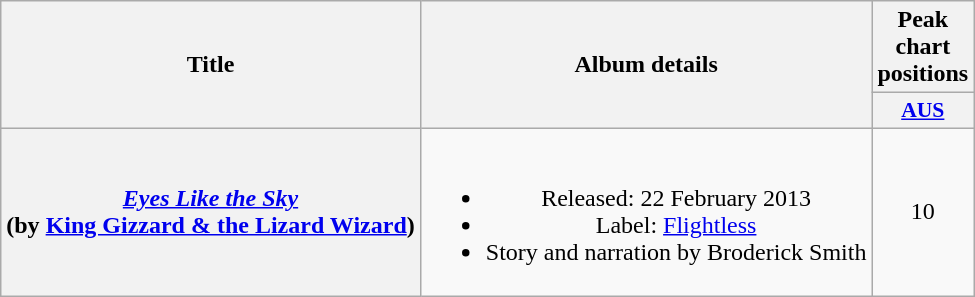<table class="wikitable plainrowheaders" style="text-align:center">
<tr>
<th scope="col" rowspan="2">Title</th>
<th scope="col" rowspan="2">Album details</th>
<th scope="col" colspan="1">Peak chart positions</th>
</tr>
<tr>
<th scope="col" style="width:3em; font-size:90%"><a href='#'>AUS</a><br></th>
</tr>
<tr>
<th scope="row"><em><a href='#'>Eyes Like the Sky</a></em> <br> (by <a href='#'>King Gizzard & the Lizard Wizard</a>)</th>
<td><br><ul><li>Released: 22 February 2013</li><li>Label: <a href='#'>Flightless</a></li><li>Story and narration by Broderick Smith</li></ul></td>
<td>10</td>
</tr>
</table>
